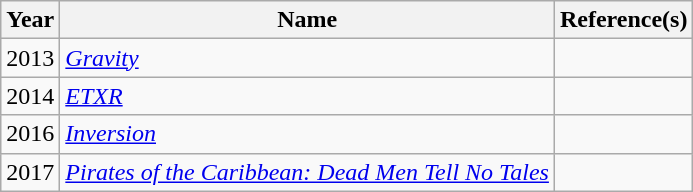<table class="wikitable sortable">
<tr>
<th>Year</th>
<th>Name</th>
<th>Reference(s)</th>
</tr>
<tr>
<td>2013</td>
<td><em><a href='#'>Gravity</a></em></td>
<td></td>
</tr>
<tr>
<td>2014</td>
<td><em><a href='#'>ETXR</a></em></td>
<td></td>
</tr>
<tr>
<td>2016</td>
<td><em><a href='#'>Inversion</a></em></td>
<td></td>
</tr>
<tr>
<td>2017</td>
<td><em><a href='#'>Pirates of the Caribbean: Dead Men Tell No Tales</a></em></td>
<td></td>
</tr>
</table>
